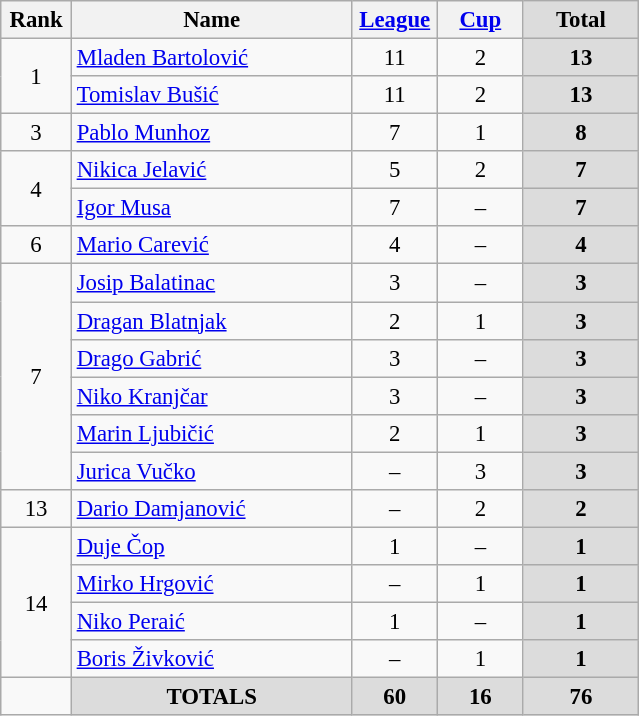<table class="wikitable" style="font-size: 95%; text-align: center;">
<tr>
<th width=40>Rank</th>
<th width=180>Name</th>
<th width=50><a href='#'>League</a></th>
<th width=50><a href='#'>Cup</a></th>
<th width=70 style="background: #DCDCDC">Total</th>
</tr>
<tr>
<td rowspan=2>1</td>
<td style="text-align:left;"> <a href='#'>Mladen Bartolović</a></td>
<td>11</td>
<td>2</td>
<th style="background: #DCDCDC"><strong>13</strong></th>
</tr>
<tr>
<td style="text-align:left;"> <a href='#'>Tomislav Bušić</a></td>
<td>11</td>
<td>2</td>
<th style="background: #DCDCDC"><strong>13</strong></th>
</tr>
<tr>
<td rowspan=1>3</td>
<td style="text-align:left;"> <a href='#'>Pablo Munhoz</a></td>
<td>7</td>
<td>1</td>
<th style="background: #DCDCDC"><strong>8</strong></th>
</tr>
<tr>
<td rowspan=2>4</td>
<td style="text-align:left;"> <a href='#'>Nikica Jelavić</a></td>
<td>5</td>
<td>2</td>
<th style="background: #DCDCDC"><strong>7</strong></th>
</tr>
<tr>
<td style="text-align:left;"> <a href='#'>Igor Musa</a></td>
<td>7</td>
<td>–</td>
<th style="background: #DCDCDC"><strong>7</strong></th>
</tr>
<tr>
<td rowspan=1>6</td>
<td style="text-align:left;"> <a href='#'>Mario Carević</a></td>
<td>4</td>
<td>–</td>
<th style="background: #DCDCDC"><strong>4</strong></th>
</tr>
<tr>
<td rowspan=6>7</td>
<td style="text-align:left;"> <a href='#'>Josip Balatinac</a></td>
<td>3</td>
<td>–</td>
<th style="background: #DCDCDC"><strong>3</strong></th>
</tr>
<tr>
<td style="text-align:left;"> <a href='#'>Dragan Blatnjak</a></td>
<td>2</td>
<td>1</td>
<th style="background: #DCDCDC"><strong>3</strong></th>
</tr>
<tr>
<td style="text-align:left;"> <a href='#'>Drago Gabrić</a></td>
<td>3</td>
<td>–</td>
<th style="background: #DCDCDC"><strong>3</strong></th>
</tr>
<tr>
<td style="text-align:left;"> <a href='#'>Niko Kranjčar</a></td>
<td>3</td>
<td>–</td>
<th style="background: #DCDCDC"><strong>3</strong></th>
</tr>
<tr>
<td style="text-align:left;"> <a href='#'>Marin Ljubičić</a></td>
<td>2</td>
<td>1</td>
<th style="background: #DCDCDC"><strong>3</strong></th>
</tr>
<tr>
<td style="text-align:left;"> <a href='#'>Jurica Vučko</a></td>
<td>–</td>
<td>3</td>
<th style="background: #DCDCDC"><strong>3</strong></th>
</tr>
<tr>
<td rowspan=1>13</td>
<td style="text-align:left;"> <a href='#'>Dario Damjanović</a></td>
<td>–</td>
<td>2</td>
<th style="background: #DCDCDC"><strong>2</strong></th>
</tr>
<tr>
<td rowspan=4>14</td>
<td style="text-align:left;"> <a href='#'>Duje Čop</a></td>
<td>1</td>
<td>–</td>
<th style="background: #DCDCDC"><strong>1</strong></th>
</tr>
<tr>
<td style="text-align:left;"> <a href='#'>Mirko Hrgović</a></td>
<td>–</td>
<td>1</td>
<th style="background: #DCDCDC"><strong>1</strong></th>
</tr>
<tr>
<td style="text-align:left;"> <a href='#'>Niko Peraić</a></td>
<td>1</td>
<td>–</td>
<th style="background: #DCDCDC"><strong>1</strong></th>
</tr>
<tr>
<td style="text-align:left;"> <a href='#'>Boris Živković</a></td>
<td>–</td>
<td>1</td>
<th style="background: #DCDCDC"><strong>1</strong></th>
</tr>
<tr>
<td></td>
<th style="background: #DCDCDC"><strong>TOTALS</strong></th>
<th style="background: #DCDCDC"><strong>60</strong></th>
<th style="background: #DCDCDC"><strong>16</strong></th>
<th style="background: #DCDCDC"><strong>76</strong></th>
</tr>
</table>
